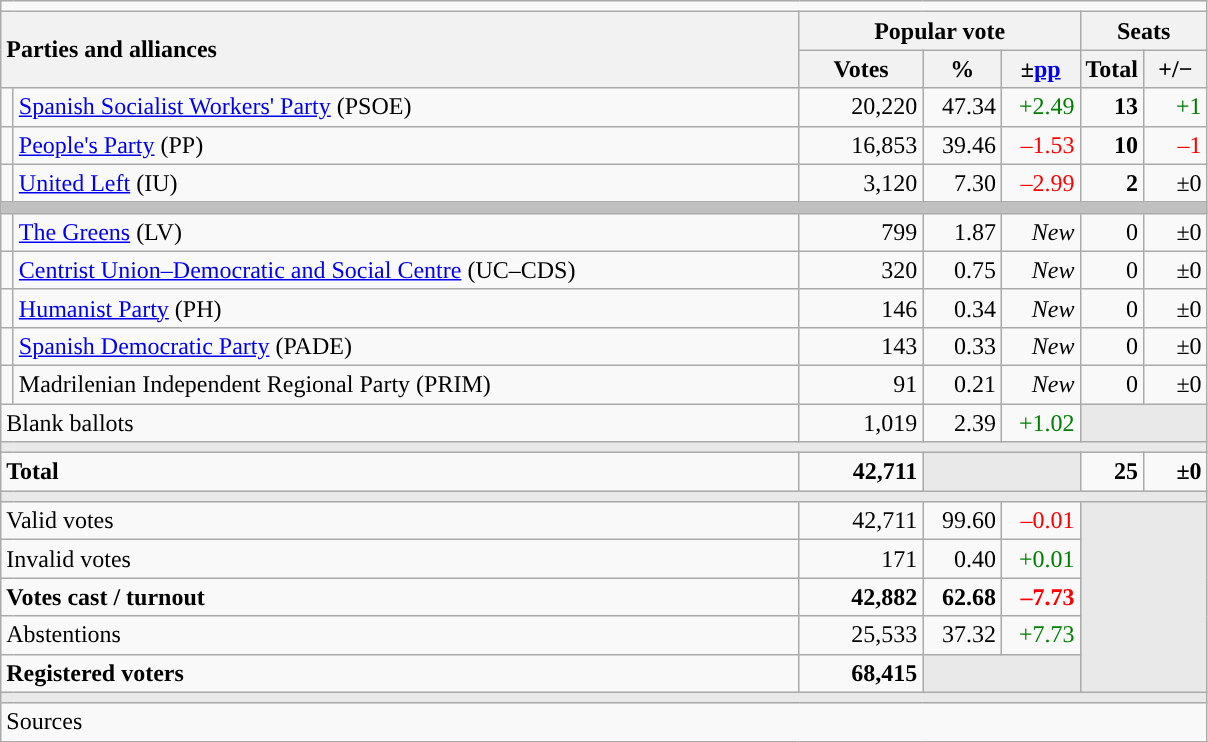<table class="wikitable" style="text-align:right;">
<tr>
<td colspan="7"></td>
</tr>
<tr>
<th style="text-align:left;" rowspan="2" colspan="2" width="525">Parties and alliances</th>
<th colspan="3">Popular vote</th>
<th colspan="2">Seats</th>
</tr>
<tr>
<th width="75">Votes</th>
<th width="45">%</th>
<th width="45">±<a href='#'>pp</a></th>
<th width="35">Total</th>
<th width="35">+/−</th>
</tr>
<tr>
<td width="1" style="color:inherit;background:"></td>
<td align="left"><a href='#'>Spanish Socialist Workers' Party</a> (PSOE)</td>
<td>20,220</td>
<td>47.34</td>
<td style="color:green;">+2.49</td>
<td><strong>13</strong></td>
<td style="color:green;">+1</td>
</tr>
<tr>
<td style="color:inherit;background:"></td>
<td align="left"><a href='#'>People's Party</a> (PP)</td>
<td>16,853</td>
<td>39.46</td>
<td style="color:red;">–1.53</td>
<td><strong>10</strong></td>
<td style="color:red;">–1</td>
</tr>
<tr>
<td style="color:inherit;background:"></td>
<td align="left"><a href='#'>United Left</a> (IU)</td>
<td>3,120</td>
<td>7.30</td>
<td style="color:red;">–2.99</td>
<td><strong>2</strong></td>
<td>±0</td>
</tr>
<tr>
<td colspan="7" bgcolor="#C0C0C0"></td>
</tr>
<tr>
<td style="color:inherit;background:"></td>
<td align="left"><a href='#'>The Greens</a> (LV)</td>
<td>799</td>
<td>1.87</td>
<td><em>New</em></td>
<td>0</td>
<td>±0</td>
</tr>
<tr>
<td style="color:inherit;background:"></td>
<td align="left"><a href='#'>Centrist Union–Democratic and Social Centre</a> (UC–CDS)</td>
<td>320</td>
<td>0.75</td>
<td><em>New</em></td>
<td>0</td>
<td>±0</td>
</tr>
<tr>
<td style="color:inherit;background:"></td>
<td align="left"><a href='#'>Humanist Party</a> (PH)</td>
<td>146</td>
<td>0.34</td>
<td><em>New</em></td>
<td>0</td>
<td>±0</td>
</tr>
<tr>
<td style="color:inherit;background:"></td>
<td align="left"><a href='#'>Spanish Democratic Party</a> (PADE)</td>
<td>143</td>
<td>0.33</td>
<td><em>New</em></td>
<td>0</td>
<td>±0</td>
</tr>
<tr>
<td style="color:inherit;background:"></td>
<td align="left">Madrilenian Independent Regional Party (PRIM)</td>
<td>91</td>
<td>0.21</td>
<td><em>New</em></td>
<td>0</td>
<td>±0</td>
</tr>
<tr>
<td align="left" colspan="2">Blank ballots</td>
<td>1,019</td>
<td>2.39</td>
<td style="color:green;">+1.02</td>
<td bgcolor="#E9E9E9" colspan="2"></td>
</tr>
<tr>
<td colspan="7" bgcolor="#E9E9E9"></td>
</tr>
<tr style="font-weight:bold;">
<td align="left" colspan="2">Total</td>
<td>42,711</td>
<td bgcolor="#E9E9E9" colspan="2"></td>
<td>25</td>
<td>±0</td>
</tr>
<tr>
<td colspan="7" bgcolor="#E9E9E9"></td>
</tr>
<tr>
<td align="left" colspan="2">Valid votes</td>
<td>42,711</td>
<td>99.60</td>
<td style="color:red;">–0.01</td>
<td bgcolor="#E9E9E9" colspan="2" rowspan="5"></td>
</tr>
<tr>
<td align="left" colspan="2">Invalid votes</td>
<td>171</td>
<td>0.40</td>
<td style="color:green;">+0.01</td>
</tr>
<tr style="font-weight:bold;">
<td align="left" colspan="2">Votes cast / turnout</td>
<td>42,882</td>
<td>62.68</td>
<td style="color:red;">–7.73</td>
</tr>
<tr>
<td align="left" colspan="2">Abstentions</td>
<td>25,533</td>
<td>37.32</td>
<td style="color:green;">+7.73</td>
</tr>
<tr style="font-weight:bold;">
<td align="left" colspan="2">Registered voters</td>
<td>68,415</td>
<td bgcolor="#E9E9E9" colspan="2"></td>
</tr>
<tr>
<td colspan="7" bgcolor="#E9E9E9"></td>
</tr>
<tr>
<td align="left" colspan="7">Sources</td>
</tr>
</table>
